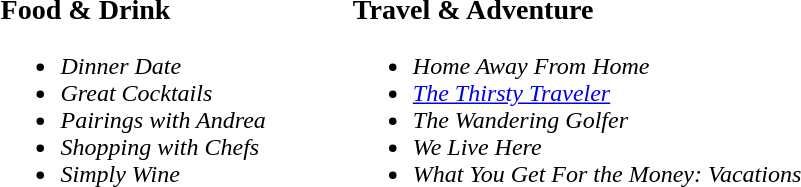<table>
<tr>
<td valign="top"><br><h3>Food & Drink</h3><ul><li><em>Dinner Date</em></li><li><em>Great Cocktails</em></li><li><em>Pairings with Andrea</em></li><li><em>Shopping with Chefs</em></li><li><em>Simply Wine</em></li></ul></td>
<td width="50"> </td>
<td valign="top"><br><h3>Travel & Adventure</h3><ul><li><em>Home Away From Home</em></li><li><em><a href='#'>The Thirsty Traveler</a></em></li><li><em>The Wandering Golfer</em></li><li><em>We Live Here</em></li><li><em>What You Get For the Money: Vacations</em></li></ul></td>
<td width="50"> </td>
<td valign="top"></td>
</tr>
</table>
